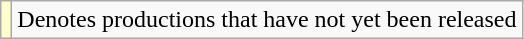<table class="wikitable">
<tr>
<td style="background:#ffc;"></td>
<td>Denotes productions that have not yet been released</td>
</tr>
</table>
